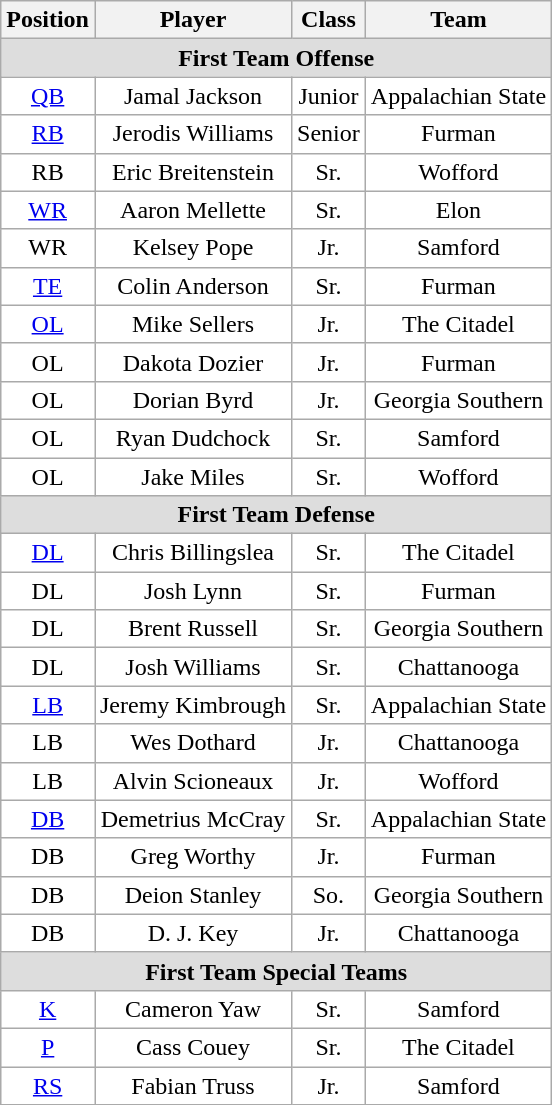<table class="wikitable sortable" border="1">
<tr>
<th>Position</th>
<th>Player</th>
<th>Class</th>
<th>Team</th>
</tr>
<tr>
<td colspan="4" style="text-align:center; background:#DDDDDD;"><strong>First Team Offense</strong></td>
</tr>
<tr>
<td style="text-align:center; background:white"><a href='#'>QB</a></td>
<td style="text-align:center; background:white">Jamal Jackson</td>
<td style="text-align:center; background:white">Junior</td>
<td style="text-align:center; background:white">Appalachian State</td>
</tr>
<tr>
<td style="text-align:center; background:white"><a href='#'>RB</a></td>
<td style="text-align:center; background:white">Jerodis Williams</td>
<td style="text-align:center; background:white">Senior</td>
<td style="text-align:center; background:white">Furman</td>
</tr>
<tr>
<td style="text-align:center; background:white">RB</td>
<td style="text-align:center; background:white">Eric Breitenstein</td>
<td style="text-align:center; background:white">Sr.</td>
<td style="text-align:center; background:white">Wofford</td>
</tr>
<tr>
<td style="text-align:center; background:white"><a href='#'>WR</a></td>
<td style="text-align:center; background:white">Aaron Mellette</td>
<td style="text-align:center; background:white">Sr.</td>
<td style="text-align:center; background:white">Elon</td>
</tr>
<tr>
<td style="text-align:center; background:white">WR</td>
<td style="text-align:center; background:white">Kelsey Pope</td>
<td style="text-align:center; background:white">Jr.</td>
<td style="text-align:center; background:white">Samford</td>
</tr>
<tr>
<td style="text-align:center; background:white"><a href='#'>TE</a></td>
<td style="text-align:center; background:white">Colin Anderson</td>
<td style="text-align:center; background:white">Sr.</td>
<td style="text-align:center; background:white">Furman</td>
</tr>
<tr>
<td style="text-align:center; background:white"><a href='#'>OL</a></td>
<td style="text-align:center; background:white">Mike Sellers</td>
<td style="text-align:center; background:white">Jr.</td>
<td style="text-align:center; background:white">The Citadel</td>
</tr>
<tr>
<td style="text-align:center; background:white">OL</td>
<td style="text-align:center; background:white">Dakota Dozier</td>
<td style="text-align:center; background:white">Jr.</td>
<td style="text-align:center; background:white">Furman</td>
</tr>
<tr>
<td style="text-align:center; background:white">OL</td>
<td style="text-align:center; background:white">Dorian Byrd</td>
<td style="text-align:center; background:white">Jr.</td>
<td style="text-align:center; background:white">Georgia Southern</td>
</tr>
<tr>
<td style="text-align:center; background:white">OL</td>
<td style="text-align:center; background:white">Ryan Dudchock</td>
<td style="text-align:center; background:white">Sr.</td>
<td style="text-align:center; background:white">Samford</td>
</tr>
<tr>
<td style="text-align:center; background:white">OL</td>
<td style="text-align:center; background:white">Jake Miles</td>
<td style="text-align:center; background:white">Sr.</td>
<td style="text-align:center; background:white">Wofford</td>
</tr>
<tr>
<td colspan="4" style="text-align:center; background:#DDDDDD;"><strong>First Team Defense</strong></td>
</tr>
<tr>
<td style="text-align:center; background:white"><a href='#'>DL</a></td>
<td style="text-align:center; background:white">Chris Billingslea</td>
<td style="text-align:center; background:white">Sr.</td>
<td style="text-align:center; background:white">The Citadel</td>
</tr>
<tr>
<td style="text-align:center; background:white">DL</td>
<td style="text-align:center; background:white">Josh Lynn</td>
<td style="text-align:center; background:white">Sr.</td>
<td style="text-align:center; background:white">Furman</td>
</tr>
<tr>
<td style="text-align:center; background:white">DL</td>
<td style="text-align:center; background:white">Brent Russell</td>
<td style="text-align:center; background:white">Sr.</td>
<td style="text-align:center; background:white">Georgia Southern</td>
</tr>
<tr>
<td style="text-align:center; background:white">DL</td>
<td style="text-align:center; background:white">Josh Williams</td>
<td style="text-align:center; background:white">Sr.</td>
<td style="text-align:center; background:white">Chattanooga</td>
</tr>
<tr>
<td style="text-align:center; background:white"><a href='#'>LB</a></td>
<td style="text-align:center; background:white">Jeremy Kimbrough</td>
<td style="text-align:center; background:white">Sr.</td>
<td style="text-align:center; background:white">Appalachian State</td>
</tr>
<tr>
<td style="text-align:center; background:white">LB</td>
<td style="text-align:center; background:white">Wes Dothard</td>
<td style="text-align:center; background:white">Jr.</td>
<td style="text-align:center; background:white">Chattanooga</td>
</tr>
<tr>
<td style="text-align:center; background:white">LB</td>
<td style="text-align:center; background:white">Alvin Scioneaux</td>
<td style="text-align:center; background:white">Jr.</td>
<td style="text-align:center; background:white">Wofford</td>
</tr>
<tr>
<td style="text-align:center; background:white"><a href='#'>DB</a></td>
<td style="text-align:center; background:white">Demetrius McCray</td>
<td style="text-align:center; background:white">Sr.</td>
<td style="text-align:center; background:white">Appalachian State</td>
</tr>
<tr>
<td style="text-align:center; background:white">DB</td>
<td style="text-align:center; background:white">Greg Worthy</td>
<td style="text-align:center; background:white">Jr.</td>
<td style="text-align:center; background:white">Furman</td>
</tr>
<tr>
<td style="text-align:center; background:white">DB</td>
<td style="text-align:center; background:white">Deion Stanley</td>
<td style="text-align:center; background:white">So.</td>
<td style="text-align:center; background:white">Georgia Southern</td>
</tr>
<tr>
<td style="text-align:center; background:white">DB</td>
<td style="text-align:center; background:white">D. J. Key</td>
<td style="text-align:center; background:white">Jr.</td>
<td style="text-align:center; background:white">Chattanooga</td>
</tr>
<tr>
<td colspan="4" style="text-align:center; background:#DDDDDD;"><strong>First Team Special Teams</strong></td>
</tr>
<tr>
<td style="text-align:center; background:white"><a href='#'>K</a></td>
<td style="text-align:center; background:white">Cameron Yaw</td>
<td style="text-align:center; background:white">Sr.</td>
<td style="text-align:center; background:white">Samford</td>
</tr>
<tr>
<td style="text-align:center; background:white"><a href='#'>P</a></td>
<td style="text-align:center; background:white">Cass Couey</td>
<td style="text-align:center; background:white">Sr.</td>
<td style="text-align:center; background:white">The Citadel</td>
</tr>
<tr>
<td style="text-align:center; background:white"><a href='#'>RS</a></td>
<td style="text-align:center; background:white">Fabian Truss</td>
<td style="text-align:center; background:white">Jr.</td>
<td style="text-align:center; background:white">Samford</td>
</tr>
</table>
